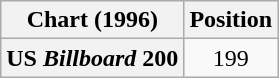<table class="wikitable plainrowheaders" style="text-align:center">
<tr>
<th scope="col">Chart (1996)</th>
<th scope="col">Position</th>
</tr>
<tr>
<th scope="row">US <em>Billboard</em> 200</th>
<td>199</td>
</tr>
</table>
